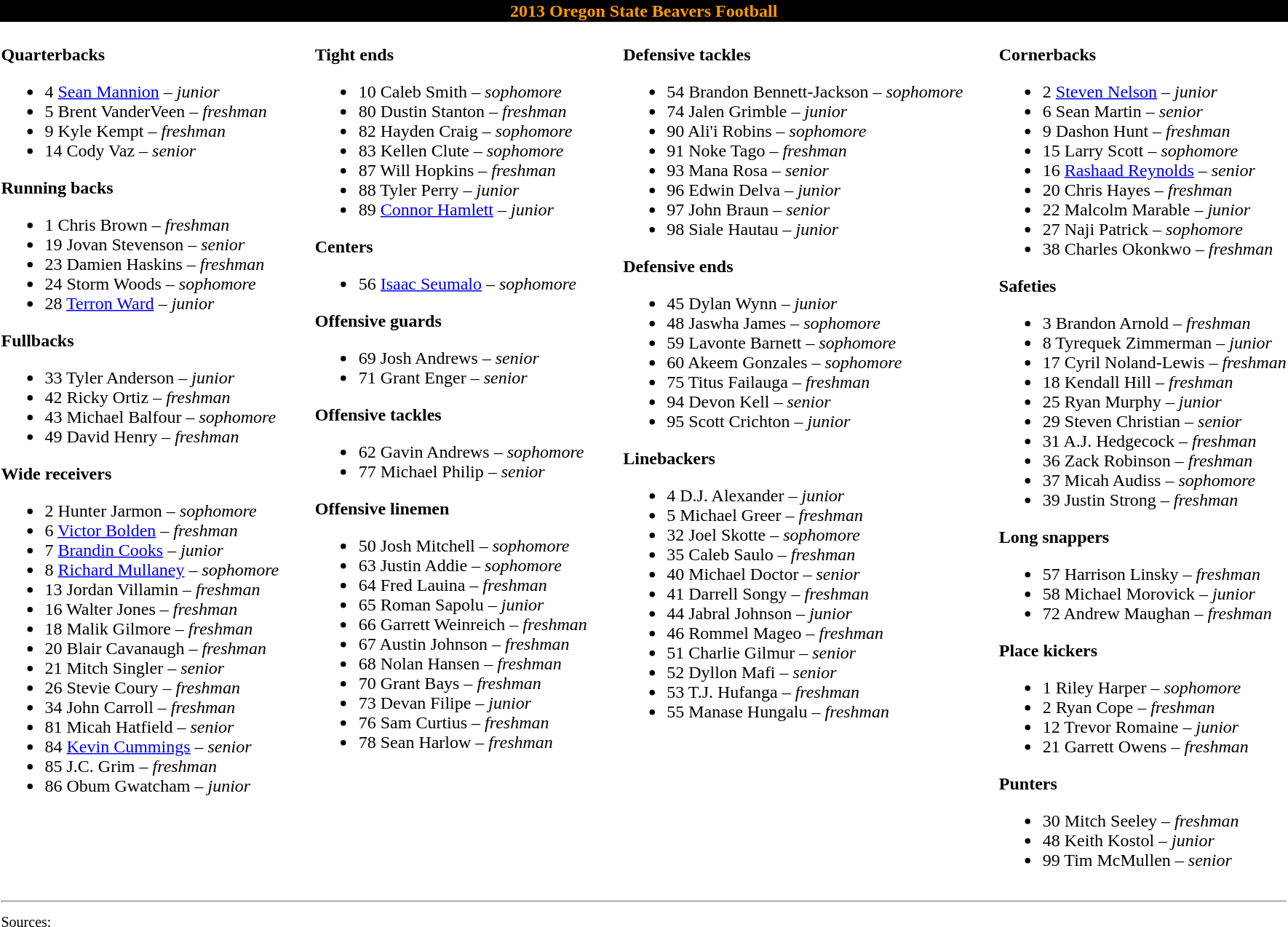<table class="toccolours" style="text-align: left;">
<tr>
<td colspan=11 style="color:#FF9900;background:#000000; text-align: center"><strong>2013 Oregon State Beavers Football</strong></td>
</tr>
<tr>
<td valign="top"><br><strong>Quarterbacks</strong><ul><li>4  <a href='#'>Sean Mannion</a> – <em>junior</em></li><li>5  Brent VanderVeen – <em> freshman</em></li><li>9  Kyle Kempt – <em>freshman</em></li><li>14  Cody Vaz – <em>senior</em></li></ul><strong>Running backs</strong><ul><li>1  Chris Brown – <em> freshman</em></li><li>19  Jovan Stevenson – <em>senior</em></li><li>23  Damien Haskins – <em>freshman</em></li><li>24  Storm Woods – <em> sophomore</em></li><li>28  <a href='#'>Terron Ward</a> – <em>junior</em></li></ul><strong>Fullbacks</strong><ul><li>33  Tyler Anderson – <em>junior</em></li><li>42  Ricky Ortiz – <em> freshman</em></li><li>43  Michael Balfour – <em> sophomore</em></li><li>49  David Henry – <em>freshman</em></li></ul><strong>Wide receivers</strong><ul><li>2  Hunter Jarmon – <em>sophomore</em></li><li>6  <a href='#'>Victor Bolden</a> – <em>freshman</em></li><li>7  <a href='#'>Brandin Cooks</a> – <em>junior</em></li><li>8  <a href='#'>Richard Mullaney</a> – <em> sophomore</em></li><li>13  Jordan Villamin – <em>freshman</em></li><li>16  Walter Jones – <em>freshman</em></li><li>18  Malik Gilmore – <em> freshman</em></li><li>20  Blair Cavanaugh – <em> freshman</em></li><li>21  Mitch Singler – <em>senior</em></li><li>26  Stevie Coury – <em>freshman</em></li><li>34  John Carroll – <em>freshman</em></li><li>81  Micah Hatfield – <em>senior</em></li><li>84  <a href='#'>Kevin Cummings</a> – <em>senior</em></li><li>85  J.C. Grim – <em> freshman</em></li><li>86  Obum Gwatcham – <em>junior</em></li></ul></td>
<td width="25"></td>
<td valign="top"><br><strong>Tight ends</strong><ul><li>10  Caleb Smith – <em>sophomore</em></li><li>80  Dustin Stanton – <em> freshman</em></li><li>82  Hayden Craig – <em>sophomore</em></li><li>83  Kellen Clute – <em> sophomore</em></li><li>87  Will Hopkins – <em>freshman</em></li><li>88  Tyler Perry – <em>junior</em></li><li>89  <a href='#'>Connor Hamlett</a> – <em>junior</em></li></ul><strong>Centers</strong><ul><li>56  <a href='#'>Isaac Seumalo</a> – <em>sophomore</em></li></ul><strong>Offensive guards</strong><ul><li>69  Josh Andrews – <em>senior</em></li><li>71  Grant Enger – <em>senior</em></li></ul><strong>Offensive tackles</strong><ul><li>62  Gavin Andrews – <em>sophomore</em></li><li>77  Michael Philip – <em>senior</em></li></ul><strong>Offensive linemen</strong><ul><li>50  Josh Mitchell – <em>sophomore</em></li><li>63  Justin Addie – <em> sophomore</em></li><li>64  Fred Lauina – <em>freshman</em></li><li>65  Roman Sapolu – <em>junior</em></li><li>66  Garrett Weinreich – <em> freshman</em></li><li>67  Austin Johnson – <em>freshman</em></li><li>68  Nolan Hansen – <em> freshman</em></li><li>70  Grant Bays – <em> freshman</em></li><li>73  Devan Filipe – <em>junior</em></li><li>76  Sam Curtius – <em>freshman</em></li><li>78  Sean Harlow – <em>freshman</em></li></ul></td>
<td width="25"></td>
<td valign="top"><br><strong>Defensive tackles</strong><ul><li>54  Brandon Bennett-Jackson – <em> sophomore</em></li><li>74  Jalen Grimble – <em>junior</em></li><li>90  Ali'i Robins – <em> sophomore</em></li><li>91  Noke Tago – <em> freshman</em></li><li>93  Mana Rosa – <em>senior</em></li><li>96  Edwin Delva – <em>junior</em></li><li>97  John Braun – <em>senior</em></li><li>98  Siale Hautau – <em>junior</em></li></ul><strong>Defensive ends</strong><ul><li>45  Dylan Wynn – <em>junior</em></li><li>48  Jaswha James – <em> sophomore</em></li><li>59  Lavonte Barnett – <em> sophomore</em></li><li>60  Akeem Gonzales – <em> sophomore</em></li><li>75  Titus Failauga – <em>freshman</em></li><li>94  Devon Kell – <em>senior</em></li><li>95  Scott Crichton – <em>junior</em></li></ul><strong>Linebackers</strong><ul><li>4  D.J. Alexander – <em>junior</em></li><li>5  Michael Greer – <em>freshman</em></li><li>32  Joel Skotte – <em>sophomore</em></li><li>35  Caleb Saulo – <em> freshman</em></li><li>40  Michael Doctor – <em>senior</em></li><li>41  Darrell Songy – <em>freshman</em></li><li>44  Jabral Johnson – <em>junior</em></li><li>46  Rommel Mageo – <em> freshman</em></li><li>51  Charlie Gilmur – <em>senior</em></li><li>52  Dyllon Mafi – <em>senior</em></li><li>53  T.J. Hufanga – <em>freshman</em></li><li>55  Manase Hungalu – <em>freshman</em></li></ul></td>
<td width="25"></td>
<td valign="top"><br><strong>Cornerbacks</strong><ul><li>2  <a href='#'>Steven Nelson</a> – <em>junior</em></li><li>6  Sean Martin – <em>senior</em></li><li>9  Dashon Hunt – <em>freshman</em></li><li>15  Larry Scott – <em> sophomore</em></li><li>16  <a href='#'>Rashaad Reynolds</a> – <em>senior</em></li><li>20  Chris Hayes – <em>freshman</em></li><li>22  Malcolm Marable – <em>junior</em></li><li>27  Naji Patrick – <em> sophomore</em></li><li>38  Charles Okonkwo – <em>freshman</em></li></ul><strong>Safeties</strong><ul><li>3  Brandon Arnold – <em>freshman</em></li><li>8  Tyrequek Zimmerman – <em>junior</em></li><li>17  Cyril Noland-Lewis – <em> freshman</em></li><li>18  Kendall Hill – <em> freshman</em></li><li>25  Ryan Murphy – <em>junior</em></li><li>29  Steven Christian – <em>senior</em></li><li>31  A.J. Hedgecock – <em> freshman</em></li><li>36  Zack Robinson – <em> freshman</em></li><li>37  Micah Audiss – <em> sophomore</em></li><li>39  Justin Strong – <em>freshman</em></li></ul><strong>Long snappers</strong><ul><li>57  Harrison Linsky – <em> freshman</em></li><li>58  Michael Morovick – <em>junior</em></li><li>72  Andrew Maughan – <em> freshman</em></li></ul><strong>Place kickers</strong><ul><li>1  Riley Harper – <em>sophomore</em></li><li>2  Ryan Cope – <em> freshman</em></li><li>12  Trevor Romaine – <em>junior</em></li><li>21  Garrett Owens – <em>freshman</em></li></ul><strong>Punters</strong><ul><li>30  Mitch Seeley – <em>freshman</em></li><li>48  Keith Kostol – <em>junior</em></li><li>99  Tim McMullen – <em>senior</em></li></ul></td>
</tr>
<tr>
<td colspan="7"><hr><small>Sources: </small></td>
</tr>
</table>
